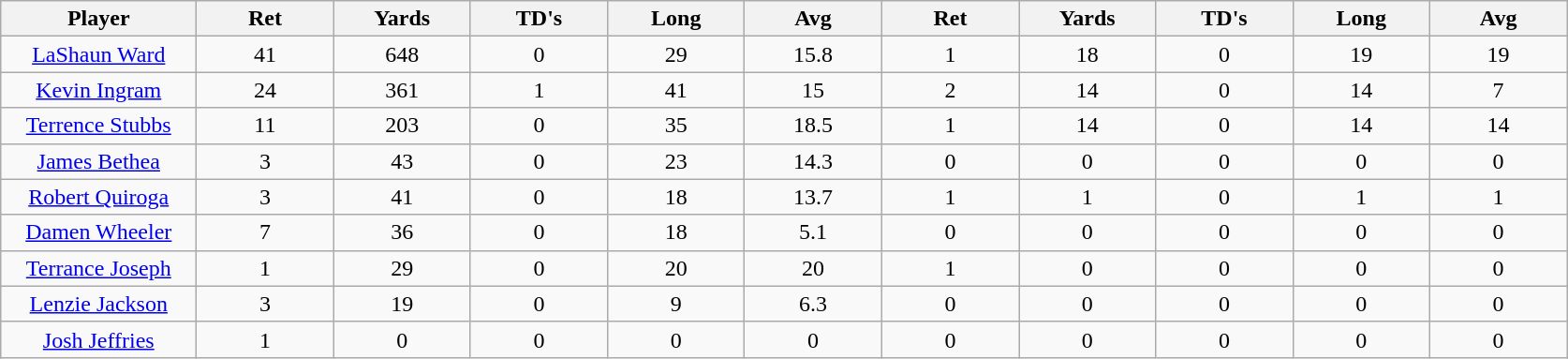<table class="wikitable sortable">
<tr>
<th bgcolor="#DDDDFF" width="10%">Player</th>
<th bgcolor="#DDDDFF" width="7%">Ret</th>
<th bgcolor="#DDDDFF" width="7%">Yards</th>
<th bgcolor="#DDDDFF" width="7%">TD's</th>
<th bgcolor="#DDDDFF" width="7%">Long</th>
<th bgcolor="#DDDDFF" width="7%">Avg</th>
<th bgcolor="#DDDDFF" width="7%">Ret</th>
<th bgcolor="#DDDDFF" width="7%">Yards</th>
<th bgcolor="#DDDDFF" width="7%">TD's</th>
<th bgcolor="#DDDDFF" width="7%">Long</th>
<th bgcolor="#DDDDFF" width="7%">Avg</th>
</tr>
<tr align="center">
<td><a href='#'>LaShaun Ward</a></td>
<td>41</td>
<td>648</td>
<td>0</td>
<td>29</td>
<td>15.8</td>
<td>1</td>
<td>18</td>
<td>0</td>
<td>19</td>
<td>19</td>
</tr>
<tr align="center">
<td><a href='#'>Kevin Ingram</a></td>
<td>24</td>
<td>361</td>
<td>1</td>
<td>41</td>
<td>15</td>
<td>2</td>
<td>14</td>
<td>0</td>
<td>14</td>
<td>7</td>
</tr>
<tr align="center">
<td><a href='#'>Terrence Stubbs</a></td>
<td>11</td>
<td>203</td>
<td>0</td>
<td>35</td>
<td>18.5</td>
<td>1</td>
<td>14</td>
<td>0</td>
<td>14</td>
<td>14</td>
</tr>
<tr align="center">
<td><a href='#'>James Bethea</a></td>
<td>3</td>
<td>43</td>
<td>0</td>
<td>23</td>
<td>14.3</td>
<td>0</td>
<td>0</td>
<td>0</td>
<td>0</td>
<td>0</td>
</tr>
<tr align="center">
<td><a href='#'>Robert Quiroga</a></td>
<td>3</td>
<td>41</td>
<td>0</td>
<td>18</td>
<td>13.7</td>
<td>1</td>
<td>1</td>
<td>0</td>
<td>1</td>
<td>1</td>
</tr>
<tr align="center">
<td><a href='#'>Damen Wheeler</a></td>
<td>7</td>
<td>36</td>
<td>0</td>
<td>18</td>
<td>5.1</td>
<td>0</td>
<td>0</td>
<td>0</td>
<td>0</td>
<td>0</td>
</tr>
<tr align="center">
<td><a href='#'>Terrance Joseph</a></td>
<td>1</td>
<td>29</td>
<td>0</td>
<td>20</td>
<td>20</td>
<td>1</td>
<td>0</td>
<td>0</td>
<td>0</td>
<td>0</td>
</tr>
<tr align="center">
<td><a href='#'>Lenzie Jackson</a></td>
<td>3</td>
<td>19</td>
<td>0</td>
<td>9</td>
<td>6.3</td>
<td>0</td>
<td>0</td>
<td>0</td>
<td>0</td>
<td>0</td>
</tr>
<tr align="center">
<td><a href='#'>Josh Jeffries</a></td>
<td>1</td>
<td>0</td>
<td>0</td>
<td>0</td>
<td>0</td>
<td>0</td>
<td>0</td>
<td>0</td>
<td>0</td>
<td>0</td>
</tr>
</table>
